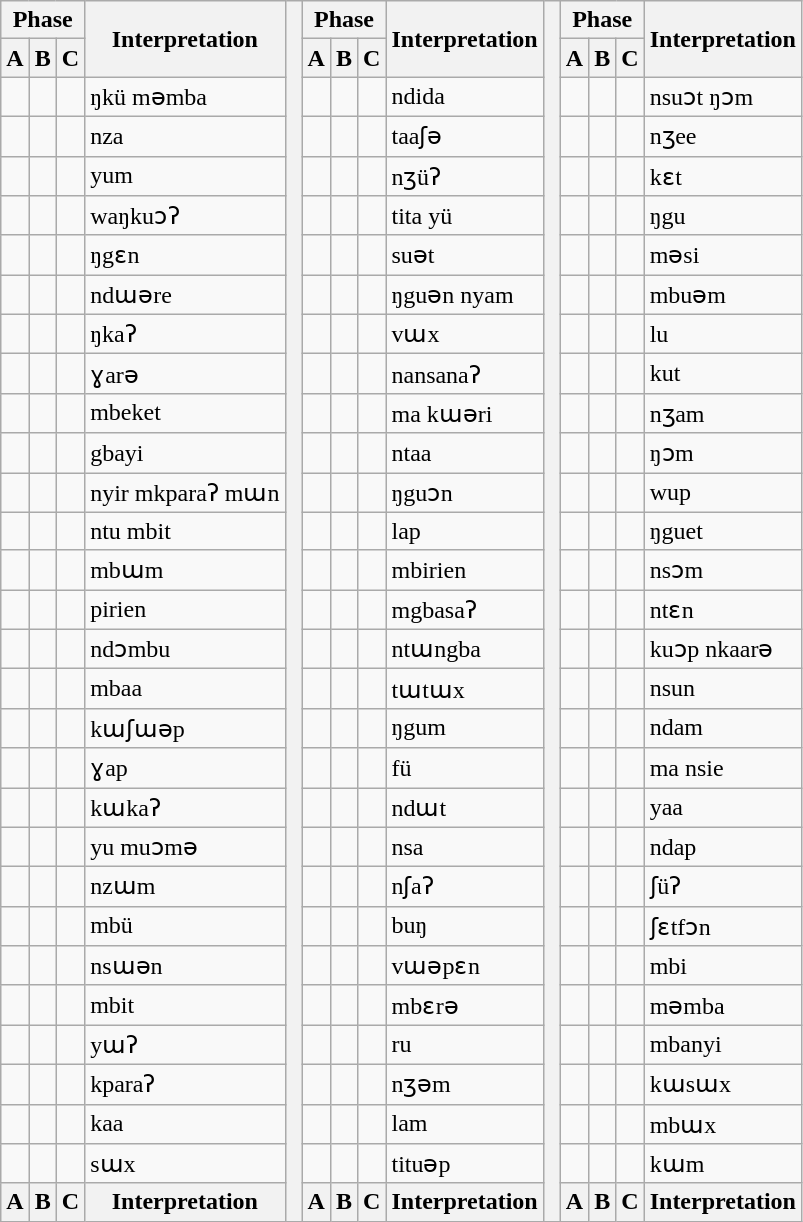<table class="wikitable Unicode mw-collapsible mw-collapsed" style="border-collapse:collapse;">
<tr>
<th colspan="3">Phase</th>
<th rowspan="2">Interpretation</th>
<th rowspan="31"> </th>
<th colspan="3">Phase</th>
<th rowspan="2">Interpretation</th>
<th rowspan="31"> </th>
<th colspan="3">Phase</th>
<th rowspan="2">Interpretation</th>
</tr>
<tr>
<th>A</th>
<th>B</th>
<th>C</th>
<th>A</th>
<th>B</th>
<th>C</th>
<th>A</th>
<th>B</th>
<th>C</th>
</tr>
<tr>
<td></td>
<td></td>
<td></td>
<td>ŋkü məmba</td>
<td></td>
<td></td>
<td></td>
<td>ndida</td>
<td></td>
<td></td>
<td></td>
<td>nsuɔt ŋɔm</td>
</tr>
<tr>
<td></td>
<td></td>
<td></td>
<td>nza</td>
<td></td>
<td></td>
<td></td>
<td>taaʃə</td>
<td></td>
<td></td>
<td></td>
<td>nʒee</td>
</tr>
<tr>
<td></td>
<td></td>
<td></td>
<td>yum</td>
<td></td>
<td></td>
<td></td>
<td>nʒüʔ</td>
<td></td>
<td></td>
<td></td>
<td>kɛt</td>
</tr>
<tr>
<td></td>
<td></td>
<td></td>
<td>waŋkuɔʔ</td>
<td></td>
<td></td>
<td></td>
<td>tita yü</td>
<td></td>
<td></td>
<td></td>
<td>ŋgu</td>
</tr>
<tr>
<td></td>
<td></td>
<td></td>
<td>ŋgɛn</td>
<td></td>
<td></td>
<td></td>
<td>suət</td>
<td></td>
<td></td>
<td></td>
<td>məsi</td>
</tr>
<tr>
<td></td>
<td></td>
<td></td>
<td>ndɯəre</td>
<td></td>
<td></td>
<td></td>
<td>ŋguən nyam</td>
<td></td>
<td></td>
<td></td>
<td>mbuəm</td>
</tr>
<tr>
<td></td>
<td></td>
<td></td>
<td>ŋkaʔ</td>
<td></td>
<td></td>
<td></td>
<td>vɯx</td>
<td></td>
<td></td>
<td></td>
<td>lu</td>
</tr>
<tr>
<td></td>
<td></td>
<td></td>
<td>ɣarə</td>
<td></td>
<td></td>
<td></td>
<td>nansanaʔ</td>
<td></td>
<td></td>
<td></td>
<td>kut</td>
</tr>
<tr>
<td></td>
<td></td>
<td></td>
<td>mbeket</td>
<td></td>
<td></td>
<td></td>
<td>ma kɯəri</td>
<td></td>
<td></td>
<td></td>
<td>nʒam</td>
</tr>
<tr>
<td></td>
<td></td>
<td></td>
<td>gbayi</td>
<td></td>
<td></td>
<td></td>
<td>ntaa</td>
<td></td>
<td></td>
<td></td>
<td>ŋɔm</td>
</tr>
<tr>
<td></td>
<td></td>
<td></td>
<td>nyir mkparaʔ mɯn</td>
<td></td>
<td></td>
<td></td>
<td>ŋguɔn</td>
<td></td>
<td></td>
<td></td>
<td>wup</td>
</tr>
<tr>
<td></td>
<td></td>
<td></td>
<td>ntu mbit</td>
<td></td>
<td></td>
<td></td>
<td>lap</td>
<td></td>
<td></td>
<td></td>
<td>ŋguet</td>
</tr>
<tr>
<td></td>
<td></td>
<td></td>
<td>mbɯm</td>
<td></td>
<td></td>
<td></td>
<td>mbirien</td>
<td></td>
<td></td>
<td></td>
<td>nsɔm</td>
</tr>
<tr>
<td></td>
<td></td>
<td></td>
<td>pirien</td>
<td></td>
<td></td>
<td></td>
<td>mgbasaʔ</td>
<td></td>
<td></td>
<td></td>
<td>ntɛn</td>
</tr>
<tr>
<td></td>
<td></td>
<td></td>
<td>ndɔmbu</td>
<td></td>
<td></td>
<td></td>
<td>ntɯngba</td>
<td></td>
<td></td>
<td></td>
<td>kuɔp nkaarə</td>
</tr>
<tr>
<td></td>
<td></td>
<td></td>
<td>mbaa</td>
<td></td>
<td></td>
<td></td>
<td>tɯtɯx</td>
<td></td>
<td></td>
<td></td>
<td>nsun</td>
</tr>
<tr>
<td></td>
<td></td>
<td></td>
<td>kɯʃɯəp</td>
<td></td>
<td></td>
<td></td>
<td>ŋgum</td>
<td></td>
<td></td>
<td></td>
<td>ndam</td>
</tr>
<tr>
<td></td>
<td></td>
<td></td>
<td>ɣap</td>
<td></td>
<td></td>
<td></td>
<td>fü</td>
<td></td>
<td></td>
<td></td>
<td>ma nsie</td>
</tr>
<tr>
<td></td>
<td></td>
<td></td>
<td>kɯkaʔ</td>
<td></td>
<td></td>
<td></td>
<td>ndɯt</td>
<td></td>
<td></td>
<td></td>
<td>yaa</td>
</tr>
<tr>
<td></td>
<td></td>
<td></td>
<td>yu muɔmə</td>
<td></td>
<td></td>
<td></td>
<td>nsa</td>
<td></td>
<td></td>
<td></td>
<td>ndap</td>
</tr>
<tr>
<td></td>
<td></td>
<td></td>
<td>nzɯm</td>
<td></td>
<td></td>
<td></td>
<td>nʃaʔ</td>
<td></td>
<td></td>
<td></td>
<td>ʃüʔ</td>
</tr>
<tr>
<td></td>
<td></td>
<td></td>
<td>mbü</td>
<td></td>
<td></td>
<td></td>
<td>buŋ</td>
<td></td>
<td></td>
<td></td>
<td>ʃɛtfɔn</td>
</tr>
<tr>
<td></td>
<td></td>
<td></td>
<td>nsɯən</td>
<td></td>
<td></td>
<td></td>
<td>vɯəpɛn</td>
<td></td>
<td></td>
<td></td>
<td>mbi</td>
</tr>
<tr>
<td></td>
<td></td>
<td></td>
<td>mbit</td>
<td></td>
<td></td>
<td></td>
<td>mbɛrə</td>
<td></td>
<td></td>
<td></td>
<td>məmba</td>
</tr>
<tr>
<td></td>
<td></td>
<td></td>
<td>yɯʔ</td>
<td></td>
<td></td>
<td></td>
<td>ru</td>
<td></td>
<td></td>
<td></td>
<td>mbanyi</td>
</tr>
<tr>
<td></td>
<td></td>
<td></td>
<td>kparaʔ</td>
<td></td>
<td></td>
<td></td>
<td>nʒəm</td>
<td></td>
<td></td>
<td></td>
<td>kɯsɯx</td>
</tr>
<tr>
<td></td>
<td></td>
<td></td>
<td>kaa</td>
<td></td>
<td></td>
<td></td>
<td>lam</td>
<td></td>
<td></td>
<td></td>
<td>mbɯx</td>
</tr>
<tr>
<td></td>
<td></td>
<td></td>
<td>sɯx</td>
<td></td>
<td></td>
<td></td>
<td>tituəp</td>
<td></td>
<td></td>
<td></td>
<td>kɯm</td>
</tr>
<tr>
<th>A</th>
<th>B</th>
<th>C</th>
<th>Interpretation</th>
<th>A</th>
<th>B</th>
<th>C</th>
<th>Interpretation</th>
<th>A</th>
<th>B</th>
<th>C</th>
<th>Interpretation</th>
</tr>
</table>
